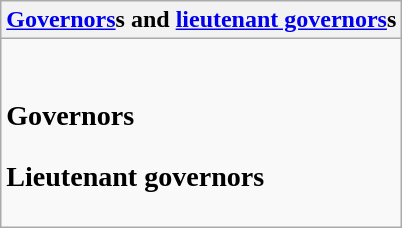<table class="wikitable collapsible collapsed">
<tr>
<th><a href='#'>Governors</a>s and <a href='#'>lieutenant governors</a>s</th>
</tr>
<tr>
<td><br><h3>Governors</h3><h3>Lieutenant governors</h3></td>
</tr>
</table>
